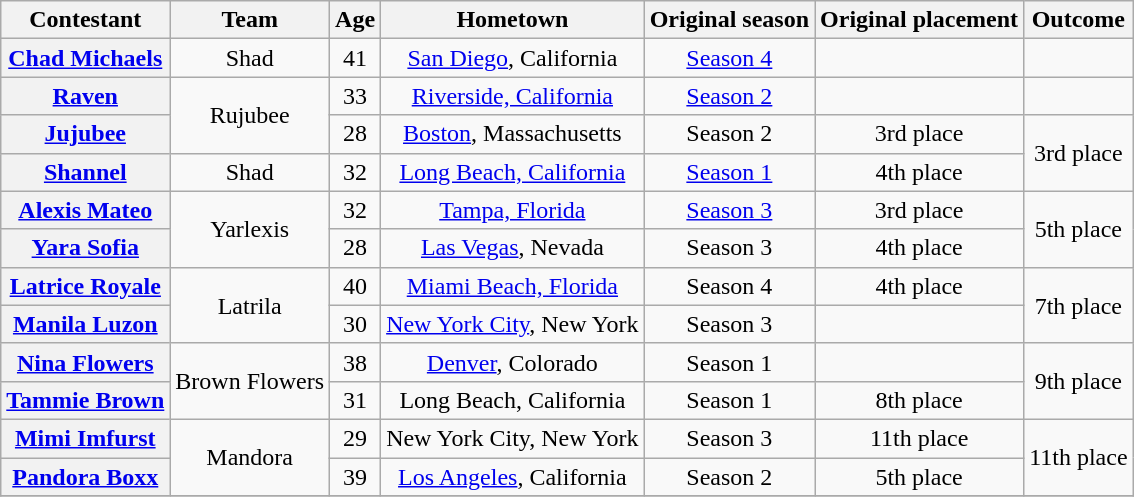<table class="wikitable sortable" style="text-align:center">
<tr>
<th scope="col">Contestant</th>
<th scope="col">Team</th>
<th scope="col">Age</th>
<th scope="col">Hometown</th>
<th scope="col">Original season</th>
<th scope="col">Original placement</th>
<th scope="col">Outcome</th>
</tr>
<tr>
<th scope="row"><a href='#'>Chad Michaels</a></th>
<td>Shad</td>
<td>41</td>
<td><a href='#'>San Diego</a>, California</td>
<td nowrap><a href='#'>Season 4</a></td>
<td></td>
<td></td>
</tr>
<tr>
<th scope="row"><a href='#'>Raven</a></th>
<td rowspan="2">Rujubee</td>
<td>33</td>
<td><a href='#'>Riverside, California</a></td>
<td><a href='#'>Season 2</a></td>
<td></td>
<td></td>
</tr>
<tr>
<th scope="row"><a href='#'>Jujubee</a></th>
<td>28</td>
<td><a href='#'>Boston</a>, Massachusetts</td>
<td>Season 2</td>
<td>3rd place</td>
<td rowspan="2">3rd place</td>
</tr>
<tr>
<th scope="row"><a href='#'>Shannel</a></th>
<td>Shad</td>
<td>32</td>
<td><a href='#'>Long Beach, California</a></td>
<td><a href='#'>Season 1</a></td>
<td>4th place</td>
</tr>
<tr>
<th scope="row"><a href='#'>Alexis Mateo</a></th>
<td rowspan="2">Yarlexis</td>
<td>32</td>
<td><a href='#'>Tampa, Florida</a></td>
<td><a href='#'>Season 3</a></td>
<td>3rd place</td>
<td rowspan="2">5th place</td>
</tr>
<tr>
<th scope="row"><a href='#'>Yara Sofia</a></th>
<td>28</td>
<td><a href='#'>Las Vegas</a>, Nevada</td>
<td>Season 3</td>
<td>4th place</td>
</tr>
<tr>
<th scope="row"><a href='#'>Latrice Royale</a></th>
<td rowspan="2">Latrila</td>
<td>40</td>
<td><a href='#'>Miami Beach, Florida</a></td>
<td>Season 4</td>
<td>4th place</td>
<td rowspan="2">7th place</td>
</tr>
<tr>
<th scope="row"><a href='#'>Manila Luzon</a></th>
<td>30</td>
<td nowrap><a href='#'>New York City</a>, New York</td>
<td>Season 3</td>
<td></td>
</tr>
<tr>
<th Scope="row"><a href='#'>Nina Flowers</a></th>
<td rowspan="2">Brown Flowers</td>
<td>38</td>
<td><a href='#'>Denver</a>, Colorado</td>
<td>Season 1</td>
<td></td>
<td rowspan="2">9th place</td>
</tr>
<tr>
<th scope="row" nowrap><a href='#'>Tammie Brown</a></th>
<td>31</td>
<td>Long Beach, California</td>
<td>Season 1</td>
<td>8th place</td>
</tr>
<tr>
<th scope="row"><a href='#'>Mimi Imfurst</a></th>
<td rowspan="2">Mandora</td>
<td>29</td>
<td>New York City, New York</td>
<td>Season 3</td>
<td>11th place</td>
<td rowspan="2">11th place</td>
</tr>
<tr>
<th scope="row"><a href='#'>Pandora Boxx</a></th>
<td>39</td>
<td><a href='#'>Los Angeles</a>, California</td>
<td>Season 2</td>
<td>5th place</td>
</tr>
<tr>
</tr>
</table>
